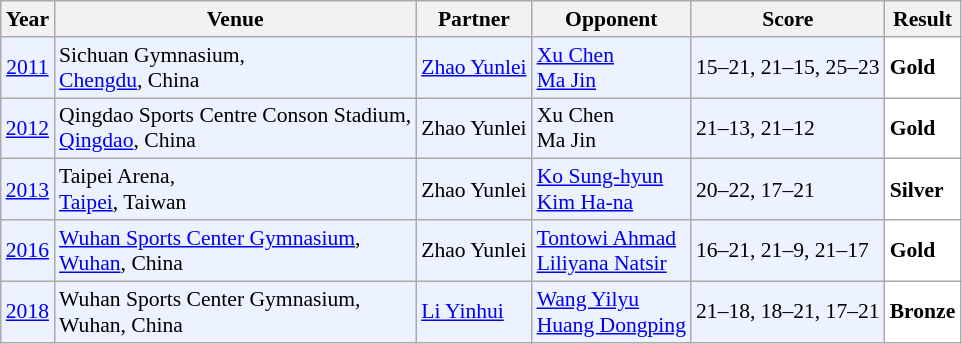<table class="sortable wikitable" style="font-size: 90%;">
<tr>
<th>Year</th>
<th>Venue</th>
<th>Partner</th>
<th>Opponent</th>
<th>Score</th>
<th>Result</th>
</tr>
<tr style="background:#ECF2FF">
<td align="center"><a href='#'>2011</a></td>
<td align="left">Sichuan Gymnasium,<br><a href='#'>Chengdu</a>, China</td>
<td align="left"> <a href='#'>Zhao Yunlei</a></td>
<td align="left"> <a href='#'>Xu Chen</a><br> <a href='#'>Ma Jin</a></td>
<td align="left">15–21, 21–15, 25–23</td>
<td style="text-align:left; background:white"> <strong>Gold</strong></td>
</tr>
<tr style="background:#ECF2FF">
<td align="center"><a href='#'>2012</a></td>
<td align="left">Qingdao Sports Centre Conson Stadium,<br><a href='#'>Qingdao</a>, China</td>
<td align="left"> Zhao Yunlei</td>
<td align="left"> Xu Chen<br> Ma Jin</td>
<td align="left">21–13, 21–12</td>
<td style="text-align:left; background:white"> <strong>Gold</strong></td>
</tr>
<tr style="background:#ECF2FF">
<td align="center"><a href='#'>2013</a></td>
<td align="left">Taipei Arena,<br><a href='#'>Taipei</a>, Taiwan</td>
<td align="left"> Zhao Yunlei</td>
<td align="left"> <a href='#'>Ko Sung-hyun</a><br> <a href='#'>Kim Ha-na</a></td>
<td align="left">20–22, 17–21</td>
<td style="text-align:left; background:white"> <strong>Silver</strong></td>
</tr>
<tr style="background:#ECF2FF">
<td align="center"><a href='#'>2016</a></td>
<td align="left"><a href='#'>Wuhan Sports Center Gymnasium</a>,<br><a href='#'>Wuhan</a>, China</td>
<td align="left"> Zhao Yunlei</td>
<td align="left"> <a href='#'>Tontowi Ahmad</a><br> <a href='#'>Liliyana Natsir</a></td>
<td align="left">16–21, 21–9, 21–17</td>
<td style="text-align:left; background:white"> <strong>Gold</strong></td>
</tr>
<tr style="background:#ECF2FF">
<td align="center"><a href='#'>2018</a></td>
<td align="left">Wuhan Sports Center Gymnasium,<br>Wuhan, China</td>
<td align="left"> <a href='#'>Li Yinhui</a></td>
<td align="left"> <a href='#'>Wang Yilyu</a><br> <a href='#'>Huang Dongping</a></td>
<td align="left">21–18, 18–21, 17–21</td>
<td style="text-align:left; background:white"> <strong>Bronze</strong></td>
</tr>
</table>
